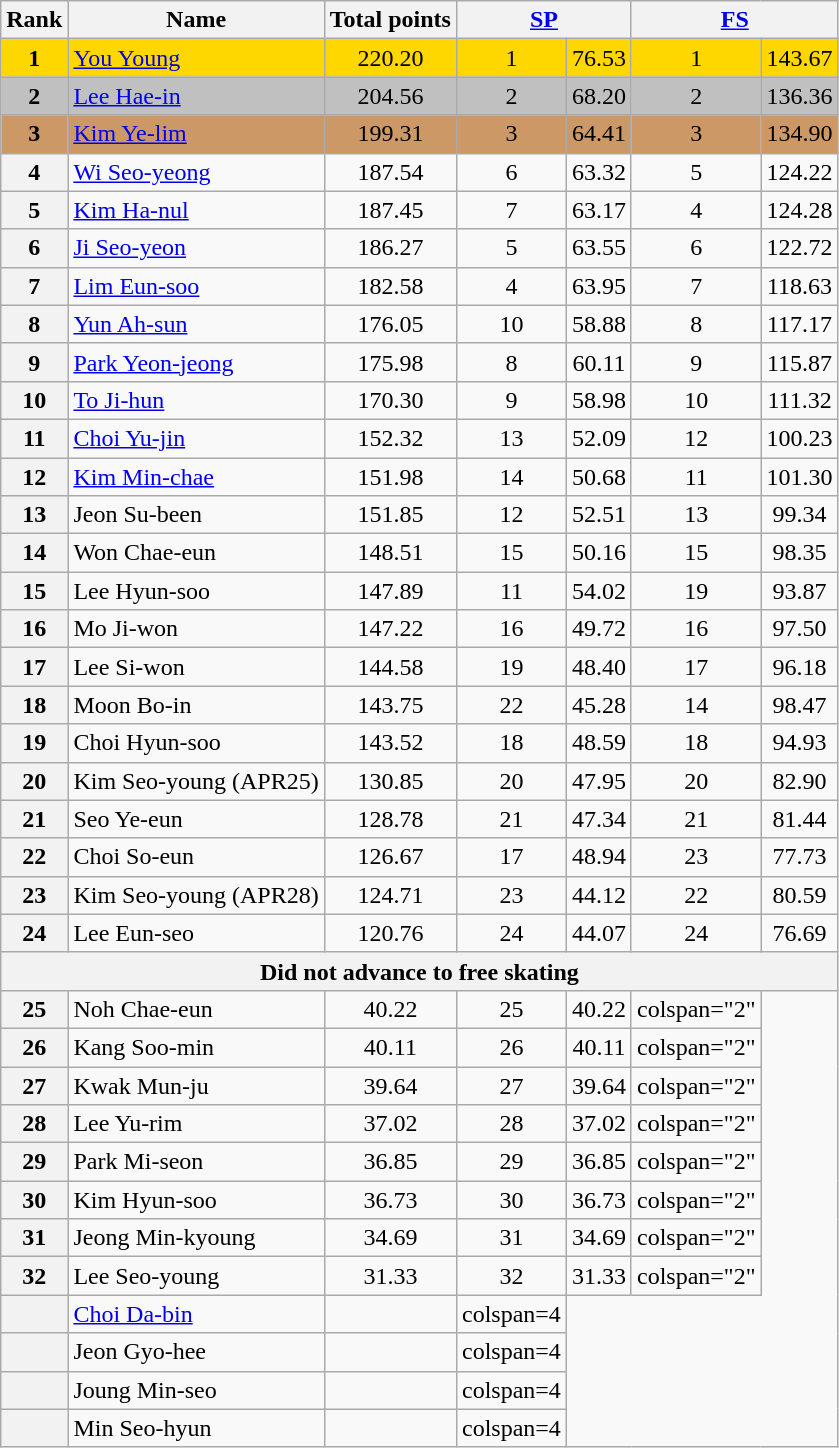<table class="wikitable sortable">
<tr>
<th>Rank</th>
<th>Name</th>
<th>Total points</th>
<th colspan="2" width="80px"><a href='#'>SP</a></th>
<th colspan="2" width="80px"><a href='#'>FS</a></th>
</tr>
<tr bgcolor="gold">
<td align="center"><strong>1</strong></td>
<td><a href='#'>You Young</a></td>
<td align="center">220.20</td>
<td align="center">1</td>
<td align="center">76.53</td>
<td align="center">1</td>
<td align="center">143.67</td>
</tr>
<tr bgcolor="silver">
<td align="center"><strong>2</strong></td>
<td><a href='#'>Lee Hae-in</a></td>
<td align="center">204.56</td>
<td align="center">2</td>
<td align="center">68.20</td>
<td align="center">2</td>
<td align="center">136.36</td>
</tr>
<tr bgcolor="cc9966">
<td align="center"><strong>3</strong></td>
<td><a href='#'>Kim Ye-lim</a></td>
<td align="center">199.31</td>
<td align="center">3</td>
<td align="center">64.41</td>
<td align="center">3</td>
<td align="center">134.90</td>
</tr>
<tr>
<th>4</th>
<td><a href='#'>Wi Seo-yeong</a></td>
<td align="center">187.54</td>
<td align="center">6</td>
<td align="center">63.32</td>
<td align="center">5</td>
<td align="center">124.22</td>
</tr>
<tr>
<th>5</th>
<td><a href='#'>Kim Ha-nul</a></td>
<td align="center">187.45</td>
<td align="center">7</td>
<td align="center">63.17</td>
<td align="center">4</td>
<td align="center">124.28</td>
</tr>
<tr>
<th>6</th>
<td><a href='#'>Ji Seo-yeon</a></td>
<td align="center">186.27</td>
<td align="center">5</td>
<td align="center">63.55</td>
<td align="center">6</td>
<td align="center">122.72</td>
</tr>
<tr>
<th>7</th>
<td><a href='#'>Lim Eun-soo</a></td>
<td align="center">182.58</td>
<td align="center">4</td>
<td align="center">63.95</td>
<td align="center">7</td>
<td align="center">118.63</td>
</tr>
<tr>
<th>8</th>
<td><a href='#'>Yun Ah-sun</a></td>
<td align="center">176.05</td>
<td align="center">10</td>
<td align="center">58.88</td>
<td align="center">8</td>
<td align="center">117.17</td>
</tr>
<tr>
<th>9</th>
<td><a href='#'>Park Yeon-jeong</a></td>
<td align="center">175.98</td>
<td align="center">8</td>
<td align="center">60.11</td>
<td align="center">9</td>
<td align="center">115.87</td>
</tr>
<tr>
<th>10</th>
<td><a href='#'>To Ji-hun</a></td>
<td align="center">170.30</td>
<td align="center">9</td>
<td align="center">58.98</td>
<td align="center">10</td>
<td align="center">111.32</td>
</tr>
<tr>
<th>11</th>
<td><a href='#'>Choi Yu-jin</a></td>
<td align="center">152.32</td>
<td align="center">13</td>
<td align="center">52.09</td>
<td align="center">12</td>
<td align="center">100.23</td>
</tr>
<tr>
<th>12</th>
<td><a href='#'>Kim Min-chae</a></td>
<td align="center">151.98</td>
<td align="center">14</td>
<td align="center">50.68</td>
<td align="center">11</td>
<td align="center">101.30</td>
</tr>
<tr>
<th>13</th>
<td>Jeon Su-been</td>
<td align="center">151.85</td>
<td align="center">12</td>
<td align="center">52.51</td>
<td align="center">13</td>
<td align="center">99.34</td>
</tr>
<tr>
<th>14</th>
<td>Won Chae-eun</td>
<td align="center">148.51</td>
<td align="center">15</td>
<td align="center">50.16</td>
<td align="center">15</td>
<td align="center">98.35</td>
</tr>
<tr>
<th>15</th>
<td>Lee Hyun-soo</td>
<td align="center">147.89</td>
<td align="center">11</td>
<td align="center">54.02</td>
<td align="center">19</td>
<td align="center">93.87</td>
</tr>
<tr>
<th>16</th>
<td>Mo Ji-won</td>
<td align="center">147.22</td>
<td align="center">16</td>
<td align="center">49.72</td>
<td align="center">16</td>
<td align="center">97.50</td>
</tr>
<tr>
<th>17</th>
<td>Lee Si-won</td>
<td align="center">144.58</td>
<td align="center">19</td>
<td align="center">48.40</td>
<td align="center">17</td>
<td align="center">96.18</td>
</tr>
<tr>
<th>18</th>
<td>Moon Bo-in</td>
<td align="center">143.75</td>
<td align="center">22</td>
<td align="center">45.28</td>
<td align="center">14</td>
<td align="center">98.47</td>
</tr>
<tr>
<th>19</th>
<td>Choi Hyun-soo</td>
<td align="center">143.52</td>
<td align="center">18</td>
<td align="center">48.59</td>
<td align="center">18</td>
<td align="center">94.93</td>
</tr>
<tr>
<th>20</th>
<td>Kim Seo-young (APR25)</td>
<td align="center">130.85</td>
<td align="center">20</td>
<td align="center">47.95</td>
<td align="center">20</td>
<td align="center">82.90</td>
</tr>
<tr>
<th>21</th>
<td>Seo Ye-eun</td>
<td align="center">128.78</td>
<td align="center">21</td>
<td align="center">47.34</td>
<td align="center">21</td>
<td align="center">81.44</td>
</tr>
<tr>
<th>22</th>
<td>Choi So-eun</td>
<td align="center">126.67</td>
<td align="center">17</td>
<td align="center">48.94</td>
<td align="center">23</td>
<td align="center">77.73</td>
</tr>
<tr>
<th>23</th>
<td>Kim Seo-young (APR28)</td>
<td align="center">124.71</td>
<td align="center">23</td>
<td align="center">44.12</td>
<td align="center">22</td>
<td align="center">80.59</td>
</tr>
<tr>
<th>24</th>
<td>Lee Eun-seo</td>
<td align="center">120.76</td>
<td align="center">24</td>
<td align="center">44.07</td>
<td align="center">24</td>
<td align="center">76.69</td>
</tr>
<tr>
<th colspan="7">Did not advance to free skating</th>
</tr>
<tr>
<th>25</th>
<td>Noh Chae-eun</td>
<td align="center">40.22</td>
<td align="center">25</td>
<td align="center">40.22</td>
<td>colspan="2" </td>
</tr>
<tr>
<th>26</th>
<td>Kang Soo-min</td>
<td align="center">40.11</td>
<td align="center">26</td>
<td align="center">40.11</td>
<td>colspan="2" </td>
</tr>
<tr>
<th>27</th>
<td>Kwak Mun-ju</td>
<td align="center">39.64</td>
<td align="center">27</td>
<td align="center">39.64</td>
<td>colspan="2" </td>
</tr>
<tr>
<th>28</th>
<td>Lee Yu-rim</td>
<td align="center">37.02</td>
<td align="center">28</td>
<td align="center">37.02</td>
<td>colspan="2" </td>
</tr>
<tr>
<th>29</th>
<td>Park Mi-seon</td>
<td align="center">36.85</td>
<td align="center">29</td>
<td align="center">36.85</td>
<td>colspan="2" </td>
</tr>
<tr>
<th>30</th>
<td>Kim Hyun-soo</td>
<td align="center">36.73</td>
<td align="center">30</td>
<td align="center">36.73</td>
<td>colspan="2" </td>
</tr>
<tr>
<th>31</th>
<td>Jeong Min-kyoung</td>
<td align="center">34.69</td>
<td align="center">31</td>
<td align="center">34.69</td>
<td>colspan="2" </td>
</tr>
<tr>
<th>32</th>
<td>Lee Seo-young</td>
<td align="center">31.33</td>
<td align="center">32</td>
<td align="center">31.33</td>
<td>colspan="2" </td>
</tr>
<tr>
<th></th>
<td><a href='#'>Choi Da-bin</a></td>
<td></td>
<td>colspan=4 </td>
</tr>
<tr>
<th></th>
<td>Jeon Gyo-hee</td>
<td></td>
<td>colspan=4 </td>
</tr>
<tr>
<th></th>
<td>Joung Min-seo</td>
<td></td>
<td>colspan=4 </td>
</tr>
<tr>
<th></th>
<td>Min Seo-hyun</td>
<td></td>
<td>colspan=4 </td>
</tr>
</table>
